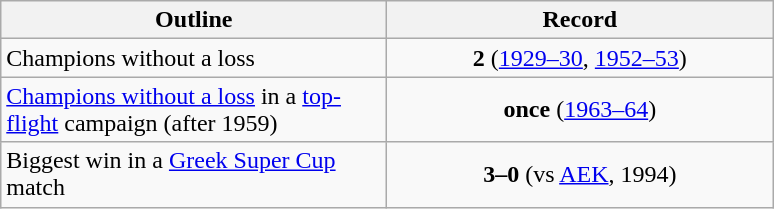<table class="wikitable" style="text-align: center; font-size:100%">
<tr>
<th width="250">Outline</th>
<th width="250">Record</th>
</tr>
<tr>
<td align="left">Champions without a loss</td>
<td><strong>2</strong> (<a href='#'>1929–30</a>, <a href='#'>1952–53</a>)</td>
</tr>
<tr |->
<td align="left"><a href='#'>Champions without a loss</a> in a <a href='#'>top-flight</a> campaign (after 1959)</td>
<td><strong>once</strong> (<a href='#'>1963–64</a>)</td>
</tr>
<tr>
<td align="left">Biggest win in a <a href='#'>Greek Super Cup</a> match</td>
<td><strong>3–0</strong> (vs <a href='#'>AEK</a>, 1994)</td>
</tr>
</table>
